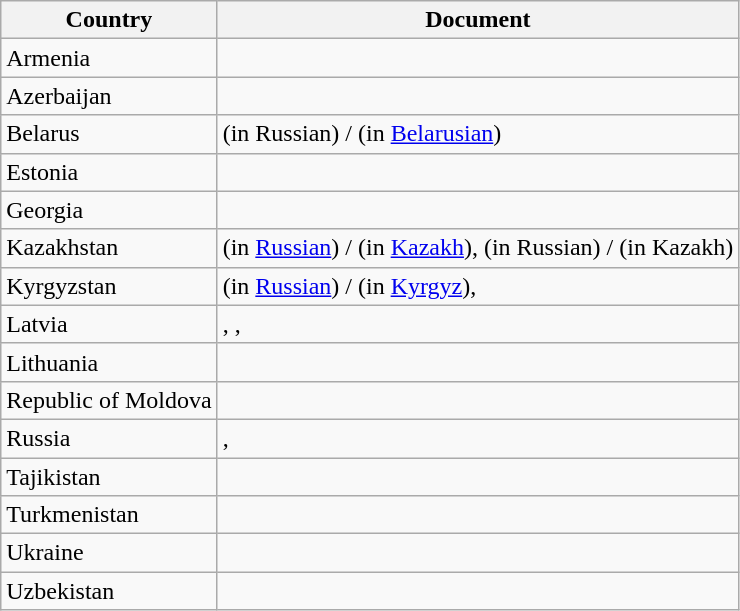<table class="wikitable">
<tr>
<th>Country</th>
<th>Document</th>
</tr>
<tr>
<td>Armenia</td>
<td></td>
</tr>
<tr>
<td>Azerbaijan</td>
<td></td>
</tr>
<tr>
<td>Belarus</td>
<td> (in Russian) /  (in <a href='#'>Belarusian</a>)</td>
</tr>
<tr>
<td>Estonia</td>
<td></td>
</tr>
<tr>
<td>Georgia</td>
<td></td>
</tr>
<tr>
<td>Kazakhstan</td>
<td> (in <a href='#'>Russian</a>) /  (in <a href='#'>Kazakh</a>),  (in Russian) /  (in Kazakh)</td>
</tr>
<tr>
<td>Kyrgyzstan</td>
<td> (in <a href='#'>Russian</a>) /  (in <a href='#'>Kyrgyz</a>), </td>
</tr>
<tr>
<td>Latvia</td>
<td>, , </td>
</tr>
<tr>
<td>Lithuania</td>
<td></td>
</tr>
<tr>
<td>Republic of Moldova</td>
<td></td>
</tr>
<tr>
<td>Russia</td>
<td>, </td>
</tr>
<tr>
<td>Tajikistan</td>
<td></td>
</tr>
<tr>
<td>Turkmenistan</td>
<td></td>
</tr>
<tr>
<td>Ukraine</td>
<td></td>
</tr>
<tr>
<td>Uzbekistan</td>
<td></td>
</tr>
</table>
